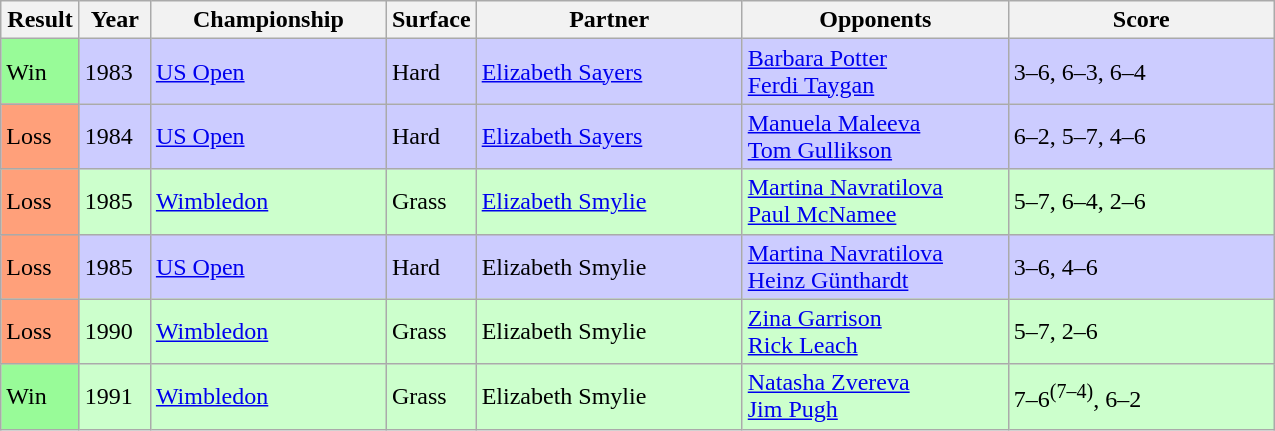<table class="sortable wikitable">
<tr>
<th style="width:45px">Result</th>
<th style="width:40px">Year</th>
<th style="width:150px">Championship</th>
<th style="width:50px">Surface</th>
<th style="width:170px">Partner</th>
<th style="width:170px">Opponents</th>
<th style="width:170px" class="unsortable">Score</th>
</tr>
<tr style="background:#ccccff;">
<td style="background:#98fb98;">Win</td>
<td>1983</td>
<td><a href='#'>US Open</a></td>
<td>Hard</td>
<td> <a href='#'>Elizabeth Sayers</a></td>
<td> <a href='#'>Barbara Potter</a> <br>  <a href='#'>Ferdi Taygan</a></td>
<td>3–6, 6–3, 6–4</td>
</tr>
<tr style="background:#ccccff;">
<td style="background:#ffa07a;">Loss</td>
<td>1984</td>
<td><a href='#'>US Open</a></td>
<td>Hard</td>
<td> <a href='#'>Elizabeth Sayers</a></td>
<td> <a href='#'>Manuela Maleeva</a> <br>  <a href='#'>Tom Gullikson</a></td>
<td>6–2, 5–7, 4–6</td>
</tr>
<tr style="background:#ccffcc;">
<td style="background:#ffa07a;">Loss</td>
<td>1985</td>
<td><a href='#'>Wimbledon</a></td>
<td>Grass</td>
<td> <a href='#'>Elizabeth Smylie</a></td>
<td> <a href='#'>Martina Navratilova</a> <br>  <a href='#'>Paul McNamee</a></td>
<td>5–7, 6–4, 2–6</td>
</tr>
<tr style="background:#ccccff;">
<td style="background:#ffa07a;">Loss</td>
<td>1985</td>
<td><a href='#'>US Open</a></td>
<td>Hard</td>
<td> Elizabeth Smylie</td>
<td> <a href='#'>Martina Navratilova</a> <br>  <a href='#'>Heinz Günthardt</a></td>
<td>3–6, 4–6</td>
</tr>
<tr style="background:#ccffcc;">
<td style="background:#ffa07a;">Loss</td>
<td>1990</td>
<td><a href='#'>Wimbledon</a></td>
<td>Grass</td>
<td> Elizabeth Smylie</td>
<td> <a href='#'>Zina Garrison</a> <br>  <a href='#'>Rick Leach</a></td>
<td>5–7, 2–6</td>
</tr>
<tr style="background:#ccffcc;">
<td style="background:#98fb98;">Win</td>
<td>1991</td>
<td><a href='#'>Wimbledon</a></td>
<td>Grass</td>
<td> Elizabeth Smylie</td>
<td> <a href='#'>Natasha Zvereva</a> <br>  <a href='#'>Jim Pugh</a></td>
<td>7–6<sup>(7–4)</sup>, 6–2</td>
</tr>
</table>
